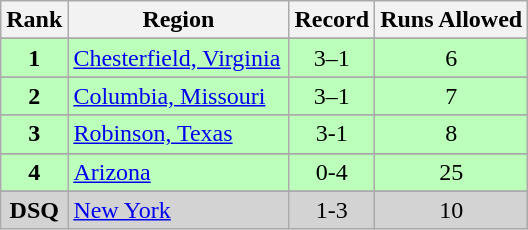<table class="wikitable">
<tr>
<th>Rank</th>
<th>Region</th>
<th>Record</th>
<th>Runs Allowed</th>
</tr>
<tr>
</tr>
<tr bgcolor="bbffbb">
<td align=center><strong>1</strong></td>
<td align="left" width="120"> <a href='#'>Chesterfield, Virginia</a></td>
<td align=center>3–1</td>
<td align=center>6</td>
</tr>
<tr>
</tr>
<tr bgcolor="bbffbb">
<td align=center><strong>2</strong></td>
<td align="left" width="120"> <a href='#'>Columbia, Missouri</a></td>
<td align=center>3–1</td>
<td align=center>7</td>
</tr>
<tr>
</tr>
<tr bgcolor="bbffbb">
<td align=center><strong>3</strong></td>
<td align="left" width="140"> <a href='#'>Robinson, Texas</a></td>
<td align=center>3-1</td>
<td align=center>8</td>
</tr>
<tr>
</tr>
<tr bgcolor="bbffbb">
<td align=center><strong>4</strong></td>
<td align="left" width="120"> <a href='#'>Arizona</a></td>
<td align=center>0-4</td>
<td align=center>25</td>
</tr>
<tr>
</tr>
<tr bgcolor="D3D3D3">
<td align=center><strong>DSQ</strong></td>
<td align="left" width="120"> <a href='#'>New York</a></td>
<td align=center>1-3</td>
<td align=center>10</td>
</tr>
</table>
